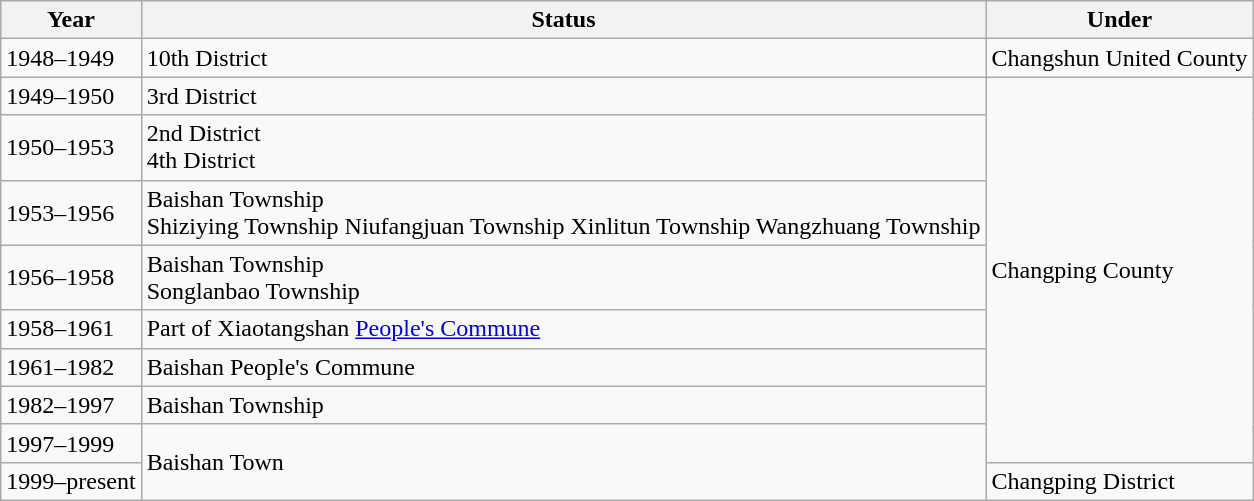<table class="wikitable">
<tr>
<th>Year</th>
<th>Status</th>
<th>Under</th>
</tr>
<tr>
<td>1948–1949</td>
<td>10th District</td>
<td>Changshun United County</td>
</tr>
<tr>
<td>1949–1950</td>
<td>3rd District</td>
<td rowspan="8">Changping County</td>
</tr>
<tr>
<td>1950–1953</td>
<td>2nd District<br>4th District</td>
</tr>
<tr>
<td>1953–1956</td>
<td>Baishan Township<br>Shiziying Township
Niufangjuan Township
Xinlitun Township
Wangzhuang Township</td>
</tr>
<tr>
<td>1956–1958</td>
<td>Baishan Township<br>Songlanbao Township</td>
</tr>
<tr>
<td>1958–1961</td>
<td>Part of Xiaotangshan <a href='#'>People's Commune</a></td>
</tr>
<tr>
<td>1961–1982</td>
<td>Baishan People's Commune</td>
</tr>
<tr>
<td>1982–1997</td>
<td>Baishan Township</td>
</tr>
<tr>
<td>1997–1999</td>
<td rowspan="2">Baishan Town</td>
</tr>
<tr>
<td>1999–present</td>
<td>Changping District</td>
</tr>
</table>
